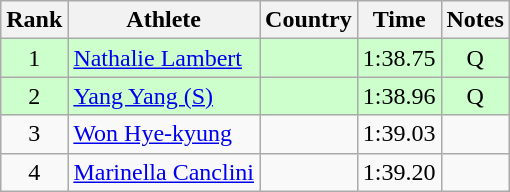<table class="wikitable" style="text-align:center">
<tr>
<th>Rank</th>
<th>Athlete</th>
<th>Country</th>
<th>Time</th>
<th>Notes</th>
</tr>
<tr bgcolor=ccffcc>
<td>1</td>
<td align=left><a href='#'>Nathalie Lambert</a></td>
<td align=left></td>
<td>1:38.75</td>
<td>Q</td>
</tr>
<tr bgcolor=ccffcc>
<td>2</td>
<td align=left><a href='#'>Yang Yang (S)</a></td>
<td align=left></td>
<td>1:38.96</td>
<td>Q</td>
</tr>
<tr>
<td>3</td>
<td align=left><a href='#'>Won Hye-kyung</a></td>
<td align=left></td>
<td>1:39.03</td>
<td></td>
</tr>
<tr>
<td>4</td>
<td align=left><a href='#'>Marinella Canclini</a></td>
<td align=left></td>
<td>1:39.20</td>
<td></td>
</tr>
</table>
